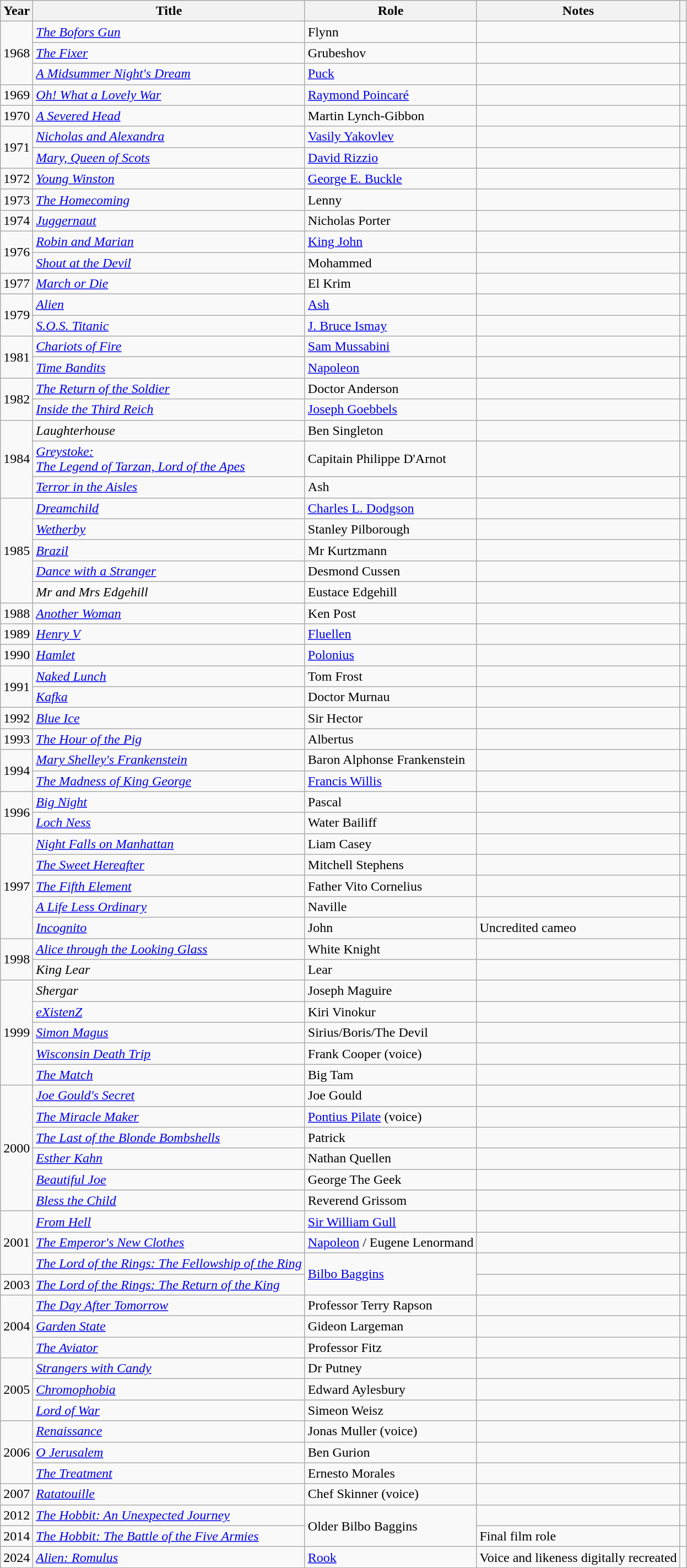<table class="wikitable sortable">
<tr>
<th>Year</th>
<th>Title</th>
<th>Role</th>
<th>Notes</th>
<th></th>
</tr>
<tr>
<td rowspan=3>1968</td>
<td><em><a href='#'>The Bofors Gun</a></em></td>
<td>Flynn</td>
<td></td>
<td></td>
</tr>
<tr>
<td><em><a href='#'>The Fixer</a></em></td>
<td>Grubeshov</td>
<td></td>
<td></td>
</tr>
<tr>
<td><em><a href='#'>A Midsummer Night's Dream</a></em></td>
<td><a href='#'>Puck</a></td>
<td></td>
<td></td>
</tr>
<tr>
<td>1969</td>
<td><em><a href='#'>Oh! What a Lovely War</a></em></td>
<td><a href='#'>Raymond Poincaré</a></td>
<td></td>
<td></td>
</tr>
<tr>
<td>1970</td>
<td><em><a href='#'>A Severed Head</a></em></td>
<td>Martin Lynch-Gibbon</td>
<td></td>
<td></td>
</tr>
<tr>
<td rowspan=2>1971</td>
<td><em><a href='#'>Nicholas and Alexandra</a></em></td>
<td><a href='#'>Vasily Yakovlev</a></td>
<td></td>
<td></td>
</tr>
<tr>
<td><em><a href='#'>Mary, Queen of Scots</a></em></td>
<td><a href='#'>David Rizzio</a></td>
<td></td>
<td></td>
</tr>
<tr>
<td>1972</td>
<td><em><a href='#'>Young Winston</a></em></td>
<td><a href='#'>George E. Buckle</a></td>
<td></td>
<td></td>
</tr>
<tr>
<td>1973</td>
<td><em><a href='#'>The Homecoming</a></em></td>
<td>Lenny</td>
<td></td>
<td></td>
</tr>
<tr>
<td>1974</td>
<td><em><a href='#'>Juggernaut</a></em></td>
<td>Nicholas Porter</td>
<td></td>
<td></td>
</tr>
<tr>
<td rowspan=2>1976</td>
<td><em><a href='#'>Robin and Marian</a></em></td>
<td><a href='#'>King John</a></td>
<td></td>
<td></td>
</tr>
<tr>
<td><em><a href='#'>Shout at the Devil</a></em></td>
<td>Mohammed</td>
<td></td>
<td></td>
</tr>
<tr>
<td rowspan=1>1977</td>
<td><em><a href='#'>March or Die</a></em></td>
<td>El Krim</td>
<td></td>
<td></td>
</tr>
<tr>
<td rowspan=2>1979</td>
<td><em><a href='#'>Alien</a></em></td>
<td><a href='#'>Ash</a></td>
<td></td>
<td></td>
</tr>
<tr>
<td><em><a href='#'>S.O.S. Titanic</a></em></td>
<td><a href='#'>J. Bruce Ismay</a></td>
<td></td>
<td></td>
</tr>
<tr>
<td rowspan=2>1981</td>
<td><em><a href='#'>Chariots of Fire</a></em></td>
<td><a href='#'>Sam Mussabini</a></td>
<td></td>
<td></td>
</tr>
<tr>
<td><em><a href='#'>Time Bandits</a></em></td>
<td><a href='#'>Napoleon</a></td>
<td></td>
<td></td>
</tr>
<tr>
<td rowspan=2>1982</td>
<td><em><a href='#'>The Return of the Soldier</a></em></td>
<td>Doctor Anderson</td>
<td></td>
<td></td>
</tr>
<tr>
<td><em><a href='#'>Inside the Third Reich</a></em></td>
<td><a href='#'>Joseph Goebbels</a></td>
<td></td>
<td></td>
</tr>
<tr>
<td rowspan=3>1984</td>
<td><em>Laughterhouse</em></td>
<td>Ben Singleton</td>
<td></td>
<td></td>
</tr>
<tr>
<td><em><a href='#'>Greystoke:<br>The Legend of Tarzan, Lord of the Apes</a></em></td>
<td>Capitain Philippe D'Arnot</td>
<td></td>
<td></td>
</tr>
<tr>
<td><em><a href='#'>Terror in the Aisles</a></em></td>
<td>Ash</td>
<td></td>
<td></td>
</tr>
<tr>
<td rowspan=5>1985</td>
<td><em><a href='#'>Dreamchild</a></em></td>
<td><a href='#'>Charles L. Dodgson</a></td>
<td></td>
<td></td>
</tr>
<tr>
<td><em><a href='#'>Wetherby</a></em></td>
<td>Stanley Pilborough</td>
<td></td>
<td></td>
</tr>
<tr>
<td><em><a href='#'>Brazil</a></em></td>
<td>Mr Kurtzmann</td>
<td></td>
<td></td>
</tr>
<tr>
<td><em><a href='#'>Dance with a Stranger</a></em></td>
<td>Desmond Cussen</td>
<td></td>
<td></td>
</tr>
<tr>
<td><em>Mr and Mrs Edgehill</em></td>
<td>Eustace Edgehill</td>
<td></td>
<td></td>
</tr>
<tr>
<td>1988</td>
<td><em><a href='#'>Another Woman</a></em></td>
<td>Ken Post</td>
<td></td>
<td></td>
</tr>
<tr>
<td>1989</td>
<td><em><a href='#'>Henry V</a></em></td>
<td><a href='#'>Fluellen</a></td>
<td></td>
<td></td>
</tr>
<tr>
<td>1990</td>
<td><em><a href='#'>Hamlet</a></em></td>
<td><a href='#'>Polonius</a></td>
<td></td>
<td></td>
</tr>
<tr>
<td rowspan=2>1991</td>
<td><em><a href='#'>Naked Lunch</a></em></td>
<td>Tom Frost</td>
<td></td>
<td></td>
</tr>
<tr>
<td><em><a href='#'>Kafka</a></em></td>
<td>Doctor Murnau</td>
<td></td>
<td></td>
</tr>
<tr>
<td>1992</td>
<td><em><a href='#'>Blue Ice</a></em></td>
<td>Sir Hector</td>
<td></td>
<td></td>
</tr>
<tr>
<td>1993</td>
<td><em><a href='#'>The Hour of the Pig</a></em></td>
<td>Albertus</td>
<td></td>
<td></td>
</tr>
<tr>
<td rowspan=2>1994</td>
<td><em><a href='#'>Mary Shelley's Frankenstein</a></em></td>
<td>Baron Alphonse Frankenstein</td>
<td></td>
<td></td>
</tr>
<tr>
<td><em><a href='#'>The Madness of King George</a></em></td>
<td><a href='#'>Francis Willis</a></td>
<td></td>
<td></td>
</tr>
<tr>
<td rowspan=2>1996</td>
<td><em><a href='#'>Big Night</a></em></td>
<td>Pascal</td>
<td></td>
<td></td>
</tr>
<tr>
<td><em><a href='#'>Loch Ness</a></em></td>
<td>Water Bailiff</td>
<td></td>
<td></td>
</tr>
<tr>
<td rowspan=5>1997</td>
<td><em><a href='#'>Night Falls on Manhattan</a></em></td>
<td>Liam Casey</td>
<td></td>
<td></td>
</tr>
<tr>
<td><em><a href='#'>The Sweet Hereafter</a></em></td>
<td>Mitchell Stephens</td>
<td></td>
<td></td>
</tr>
<tr>
<td><em><a href='#'>The Fifth Element</a></em></td>
<td>Father Vito Cornelius</td>
<td></td>
<td></td>
</tr>
<tr>
<td><em><a href='#'>A Life Less Ordinary</a></em></td>
<td>Naville</td>
<td></td>
<td></td>
</tr>
<tr>
<td><em><a href='#'>Incognito</a></em></td>
<td>John</td>
<td>Uncredited cameo</td>
<td></td>
</tr>
<tr>
<td rowspan=2>1998</td>
<td><em><a href='#'>Alice through the Looking Glass</a></em></td>
<td>White Knight</td>
<td></td>
<td></td>
</tr>
<tr>
<td><em>King Lear</em></td>
<td>Lear</td>
<td></td>
<td></td>
</tr>
<tr>
<td rowspan="5">1999</td>
<td><em>Shergar</em></td>
<td>Joseph Maguire</td>
<td></td>
<td></td>
</tr>
<tr>
<td><em><a href='#'>eXistenZ</a></em></td>
<td>Kiri Vinokur</td>
<td></td>
<td></td>
</tr>
<tr>
<td><em><a href='#'>Simon Magus</a></em></td>
<td>Sirius/Boris/The Devil</td>
<td></td>
<td></td>
</tr>
<tr>
<td><em><a href='#'>Wisconsin Death Trip</a></em></td>
<td>Frank Cooper (voice)</td>
<td></td>
<td></td>
</tr>
<tr>
<td><em><a href='#'>The Match</a></em></td>
<td>Big Tam</td>
<td></td>
<td></td>
</tr>
<tr>
<td rowspan=6>2000</td>
<td><em><a href='#'>Joe Gould's Secret</a></em></td>
<td>Joe Gould</td>
<td></td>
<td></td>
</tr>
<tr>
<td><em><a href='#'>The Miracle Maker</a></em></td>
<td><a href='#'>Pontius Pilate</a> (voice)</td>
<td></td>
<td></td>
</tr>
<tr>
<td><em><a href='#'>The Last of the Blonde Bombshells</a></em></td>
<td>Patrick</td>
<td></td>
<td></td>
</tr>
<tr>
<td><em><a href='#'>Esther Kahn</a></em></td>
<td>Nathan Quellen</td>
<td></td>
<td></td>
</tr>
<tr>
<td><em><a href='#'>Beautiful Joe</a></em></td>
<td>George The Geek</td>
<td></td>
<td></td>
</tr>
<tr>
<td><em><a href='#'>Bless the Child</a></em></td>
<td>Reverend Grissom</td>
<td></td>
<td></td>
</tr>
<tr>
<td rowspan=3>2001</td>
<td><em><a href='#'>From Hell</a></em></td>
<td><a href='#'>Sir William Gull</a></td>
<td></td>
<td></td>
</tr>
<tr>
<td><em><a href='#'>The Emperor's New Clothes</a></em></td>
<td><a href='#'>Napoleon</a> / Eugene Lenormand</td>
<td></td>
<td></td>
</tr>
<tr>
<td><em><a href='#'>The Lord of the Rings: The Fellowship of the Ring</a></em></td>
<td rowspan=2><a href='#'>Bilbo Baggins</a></td>
<td></td>
<td></td>
</tr>
<tr>
<td>2003</td>
<td><em><a href='#'>The Lord of the Rings: The Return of the King</a></em></td>
<td></td>
<td></td>
</tr>
<tr>
<td rowspan=3>2004</td>
<td><em><a href='#'>The Day After Tomorrow</a></em></td>
<td>Professor Terry Rapson</td>
<td></td>
<td></td>
</tr>
<tr>
<td><em><a href='#'>Garden State</a></em></td>
<td>Gideon Largeman</td>
<td></td>
<td></td>
</tr>
<tr>
<td><em><a href='#'>The Aviator</a></em></td>
<td>Professor Fitz</td>
<td></td>
<td></td>
</tr>
<tr>
<td rowspan=3>2005</td>
<td><em><a href='#'>Strangers with Candy</a></em></td>
<td>Dr Putney</td>
<td></td>
<td></td>
</tr>
<tr>
<td><em><a href='#'>Chromophobia</a></em></td>
<td>Edward Aylesbury</td>
<td></td>
<td></td>
</tr>
<tr>
<td><em><a href='#'>Lord of War</a></em></td>
<td>Simeon Weisz</td>
<td></td>
<td></td>
</tr>
<tr>
<td rowspan=3>2006</td>
<td><em><a href='#'>Renaissance</a></em></td>
<td>Jonas Muller (voice)</td>
<td></td>
<td></td>
</tr>
<tr>
<td><em><a href='#'>O Jerusalem</a></em></td>
<td>Ben Gurion</td>
<td></td>
<td></td>
</tr>
<tr>
<td><em><a href='#'>The Treatment</a></em></td>
<td>Ernesto Morales</td>
<td></td>
<td></td>
</tr>
<tr>
<td>2007</td>
<td><em><a href='#'>Ratatouille</a></em></td>
<td>Chef Skinner (voice)</td>
<td></td>
<td></td>
</tr>
<tr>
<td>2012</td>
<td><em><a href='#'>The Hobbit: An Unexpected Journey</a></em></td>
<td rowspan=2>Older Bilbo Baggins</td>
<td></td>
<td></td>
</tr>
<tr>
<td>2014</td>
<td><em><a href='#'>The Hobbit: The Battle of the Five Armies</a></em></td>
<td>Final film role</td>
<td></td>
</tr>
<tr>
<td>2024</td>
<td><em><a href='#'>Alien: Romulus</a></em></td>
<td><a href='#'>Rook</a></td>
<td>Voice and likeness digitally recreated</td>
<td></td>
</tr>
<tr>
</tr>
</table>
